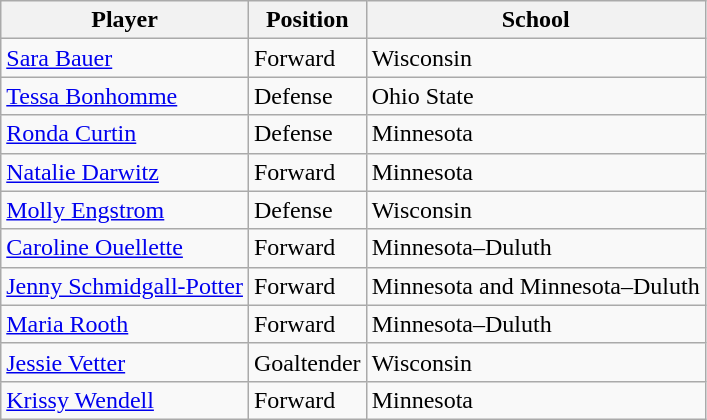<table class="wikitable sortable">
<tr>
<th>Player</th>
<th>Position</th>
<th>School</th>
</tr>
<tr>
<td> <a href='#'>Sara Bauer</a></td>
<td>Forward</td>
<td>Wisconsin</td>
</tr>
<tr>
<td> <a href='#'>Tessa Bonhomme</a></td>
<td>Defense</td>
<td>Ohio State</td>
</tr>
<tr>
<td> <a href='#'>Ronda Curtin</a></td>
<td>Defense</td>
<td>Minnesota</td>
</tr>
<tr>
<td> <a href='#'>Natalie Darwitz</a></td>
<td>Forward</td>
<td>Minnesota</td>
</tr>
<tr>
<td> <a href='#'>Molly Engstrom</a></td>
<td>Defense</td>
<td>Wisconsin</td>
</tr>
<tr>
<td> <a href='#'>Caroline Ouellette</a></td>
<td>Forward</td>
<td>Minnesota–Duluth</td>
</tr>
<tr>
<td> <a href='#'>Jenny Schmidgall-Potter</a></td>
<td>Forward</td>
<td>Minnesota and Minnesota–Duluth</td>
</tr>
<tr>
<td> <a href='#'>Maria Rooth</a></td>
<td>Forward</td>
<td>Minnesota–Duluth</td>
</tr>
<tr>
<td> <a href='#'>Jessie Vetter</a></td>
<td>Goaltender</td>
<td>Wisconsin</td>
</tr>
<tr>
<td> <a href='#'>Krissy Wendell</a></td>
<td>Forward</td>
<td>Minnesota</td>
</tr>
</table>
